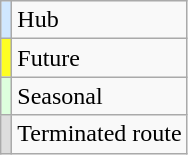<table class="wikitable">
<tr>
<td style="background:#d0e7ff;"></td>
<td>Hub</td>
</tr>
<tr>
<td style="background:#fefe22;"></td>
<td>Future</td>
</tr>
<tr>
<td style="background:#dfd;"></td>
<td>Seasonal</td>
</tr>
<tr>
<td style="background:#ddd;"></td>
<td>Terminated route</td>
</tr>
</table>
